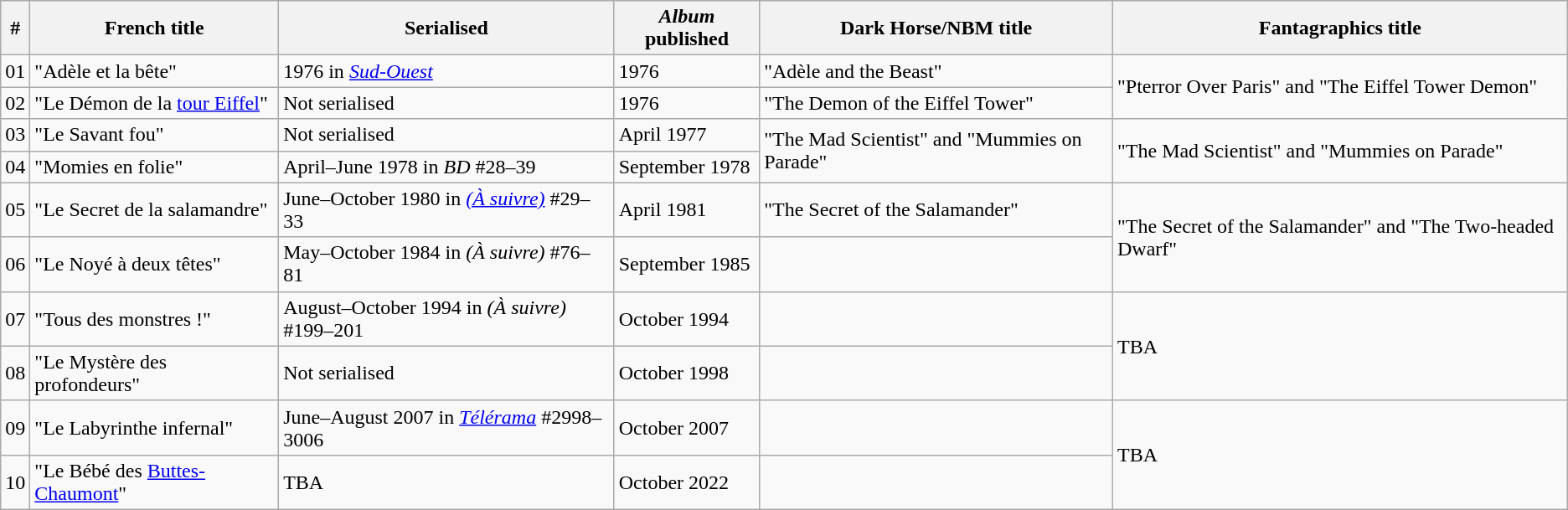<table class="wikitable">
<tr>
<th>#</th>
<th>French title</th>
<th>Serialised</th>
<th><em>Album</em> published</th>
<th>Dark Horse/NBM title</th>
<th>Fantagraphics title</th>
</tr>
<tr>
<td>01</td>
<td>"Adèle et la bête"</td>
<td>1976 in <em><a href='#'>Sud-Ouest</a></em></td>
<td>1976</td>
<td>"Adèle and the Beast"</td>
<td rowspan="2">"Pterror Over Paris" and "The Eiffel Tower Demon"</td>
</tr>
<tr>
<td>02</td>
<td>"Le Démon de la <a href='#'>tour Eiffel</a>"</td>
<td>Not serialised</td>
<td>1976</td>
<td>"The Demon of the Eiffel Tower"</td>
</tr>
<tr>
<td>03</td>
<td>"Le Savant fou"</td>
<td>Not serialised</td>
<td>April 1977</td>
<td rowspan="2">"The Mad Scientist" and "Mummies on Parade"</td>
<td rowspan="2">"The Mad Scientist" and "Mummies on Parade"</td>
</tr>
<tr>
<td>04</td>
<td>"Momies en folie"</td>
<td>April–June 1978 in <em>BD</em> #28–39</td>
<td>September 1978</td>
</tr>
<tr>
<td>05</td>
<td>"Le Secret de la salamandre"</td>
<td>June–October 1980 in <em><a href='#'>(À suivre)</a></em> #29–33</td>
<td>April 1981</td>
<td>"The Secret of the Salamander"</td>
<td rowspan="2">"The Secret of the Salamander" and "The Two-headed Dwarf"</td>
</tr>
<tr>
<td>06</td>
<td>"Le Noyé à deux têtes"</td>
<td>May–October 1984 in <em>(À suivre)</em> #76–81</td>
<td>September 1985</td>
<td></td>
</tr>
<tr>
<td>07</td>
<td>"Tous des monstres !"</td>
<td>August–October 1994 in <em>(À suivre)</em> #199–201</td>
<td>October 1994</td>
<td></td>
<td rowspan="2">TBA</td>
</tr>
<tr>
<td>08</td>
<td>"Le Mystère des profondeurs"</td>
<td>Not serialised</td>
<td>October 1998</td>
<td></td>
</tr>
<tr>
<td>09</td>
<td>"Le Labyrinthe infernal"</td>
<td>June–August 2007 in <em><a href='#'>Télérama</a></em> #2998–3006</td>
<td>October 2007</td>
<td></td>
<td rowspan="2">TBA</td>
</tr>
<tr>
<td>10</td>
<td>"Le Bébé des <a href='#'>Buttes-Chaumont</a>"</td>
<td>TBA</td>
<td>October 2022</td>
<td></td>
</tr>
</table>
